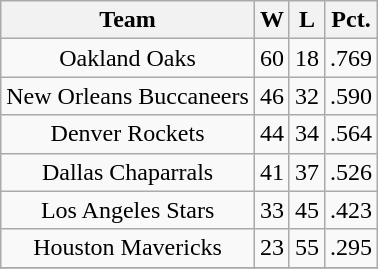<table class="wikitable" style="text-align: center;">
<tr>
<th>Team</th>
<th>W</th>
<th>L</th>
<th>Pct.</th>
</tr>
<tr>
<td>Oakland Oaks</td>
<td>60</td>
<td>18</td>
<td>.769</td>
</tr>
<tr>
<td>New Orleans Buccaneers</td>
<td>46</td>
<td>32</td>
<td>.590</td>
</tr>
<tr>
<td>Denver Rockets</td>
<td>44</td>
<td>34</td>
<td>.564</td>
</tr>
<tr>
<td>Dallas Chaparrals</td>
<td>41</td>
<td>37</td>
<td>.526</td>
</tr>
<tr>
<td>Los Angeles Stars</td>
<td>33</td>
<td>45</td>
<td>.423</td>
</tr>
<tr>
<td>Houston Mavericks</td>
<td>23</td>
<td>55</td>
<td>.295</td>
</tr>
<tr>
</tr>
</table>
